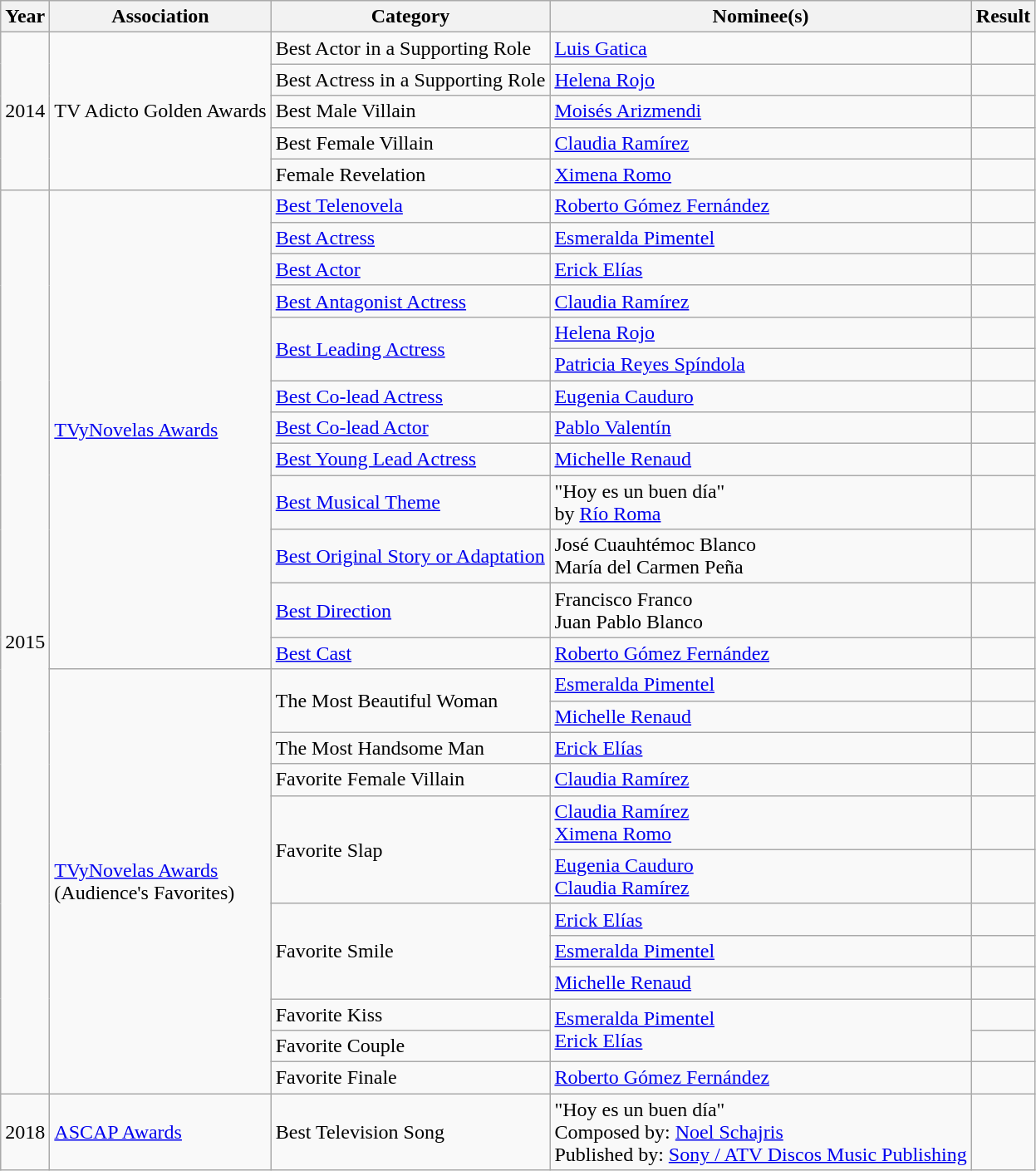<table class="wikitable sortable">
<tr>
<th>Year</th>
<th>Association</th>
<th>Category</th>
<th>Nominee(s)</th>
<th>Result</th>
</tr>
<tr>
<td rowspan=5>2014</td>
<td rowspan=5>TV Adicto Golden Awards</td>
<td>Best Actor in a Supporting Role</td>
<td><a href='#'>Luis Gatica</a></td>
<td></td>
</tr>
<tr>
<td>Best Actress in a Supporting Role</td>
<td><a href='#'>Helena Rojo</a></td>
<td></td>
</tr>
<tr>
<td>Best Male Villain</td>
<td><a href='#'>Moisés Arizmendi</a></td>
<td></td>
</tr>
<tr>
<td>Best Female Villain</td>
<td><a href='#'>Claudia Ramírez</a></td>
<td></td>
</tr>
<tr>
<td>Female Revelation</td>
<td><a href='#'>Ximena Romo</a></td>
<td></td>
</tr>
<tr>
<td rowspan=25>2015</td>
<td rowspan=13><a href='#'>TVyNovelas Awards</a></td>
<td><a href='#'>Best Telenovela</a></td>
<td><a href='#'>Roberto Gómez Fernández</a></td>
<td></td>
</tr>
<tr>
<td><a href='#'>Best Actress</a></td>
<td><a href='#'>Esmeralda Pimentel</a></td>
<td></td>
</tr>
<tr>
<td><a href='#'>Best Actor</a></td>
<td><a href='#'>Erick Elías</a></td>
<td></td>
</tr>
<tr>
<td><a href='#'>Best Antagonist Actress</a></td>
<td><a href='#'>Claudia Ramírez</a></td>
<td></td>
</tr>
<tr>
<td rowspan=2><a href='#'>Best Leading Actress</a></td>
<td><a href='#'>Helena Rojo</a></td>
<td></td>
</tr>
<tr>
<td><a href='#'>Patricia Reyes Spíndola</a></td>
<td></td>
</tr>
<tr>
<td><a href='#'>Best Co-lead Actress</a></td>
<td><a href='#'>Eugenia Cauduro</a></td>
<td></td>
</tr>
<tr>
<td><a href='#'>Best Co-lead Actor</a></td>
<td><a href='#'>Pablo Valentín</a></td>
<td></td>
</tr>
<tr>
<td><a href='#'>Best Young Lead Actress</a></td>
<td><a href='#'>Michelle Renaud</a></td>
<td></td>
</tr>
<tr>
<td><a href='#'>Best Musical Theme</a></td>
<td>"Hoy es un buen día" <br> by <a href='#'>Río Roma</a></td>
<td></td>
</tr>
<tr>
<td><a href='#'>Best Original Story or Adaptation</a></td>
<td>José Cuauhtémoc Blanco <br> María del Carmen Peña</td>
<td></td>
</tr>
<tr>
<td><a href='#'>Best Direction</a></td>
<td>Francisco Franco <br> Juan Pablo Blanco</td>
<td></td>
</tr>
<tr>
<td><a href='#'>Best Cast</a></td>
<td><a href='#'>Roberto Gómez Fernández</a></td>
<td></td>
</tr>
<tr>
<td rowspan=12><a href='#'>TVyNovelas Awards</a> <br> (Audience's Favorites)</td>
<td rowspan=2>The Most Beautiful Woman</td>
<td><a href='#'>Esmeralda Pimentel</a></td>
<td></td>
</tr>
<tr>
<td><a href='#'>Michelle Renaud</a></td>
<td></td>
</tr>
<tr>
<td>The Most Handsome Man</td>
<td><a href='#'>Erick Elías</a></td>
<td></td>
</tr>
<tr>
<td>Favorite Female Villain</td>
<td><a href='#'>Claudia Ramírez</a></td>
<td></td>
</tr>
<tr>
<td rowspan=2>Favorite Slap</td>
<td><a href='#'>Claudia Ramírez</a> <br> <a href='#'>Ximena Romo</a></td>
<td></td>
</tr>
<tr>
<td><a href='#'>Eugenia Cauduro</a> <br> <a href='#'>Claudia Ramírez</a></td>
<td></td>
</tr>
<tr>
<td rowspan=3>Favorite Smile</td>
<td><a href='#'>Erick Elías</a></td>
<td></td>
</tr>
<tr>
<td><a href='#'>Esmeralda Pimentel</a></td>
<td></td>
</tr>
<tr>
<td><a href='#'>Michelle Renaud</a></td>
<td></td>
</tr>
<tr>
<td>Favorite Kiss</td>
<td rowspan=2><a href='#'>Esmeralda Pimentel</a> <br> <a href='#'>Erick Elías</a></td>
<td></td>
</tr>
<tr>
<td>Favorite Couple</td>
<td></td>
</tr>
<tr>
<td>Favorite Finale</td>
<td><a href='#'>Roberto Gómez Fernández</a></td>
<td></td>
</tr>
<tr>
<td>2018</td>
<td><a href='#'>ASCAP Awards</a></td>
<td>Best Television Song</td>
<td>"Hoy es un buen día" <br> Composed by: <a href='#'>Noel Schajris</a> <br> Published by: <a href='#'>Sony / ATV Discos Music Publishing</a></td>
<td></td>
</tr>
</table>
